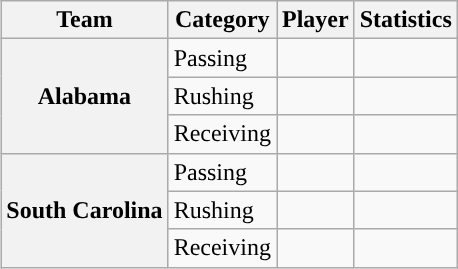<table class="wikitable" style="float:right">
<tr>
<th>Team</th>
<th>Category</th>
<th>Player</th>
<th>Statistics</th>
</tr>
<tr>
<th rowspan=3>Alabama</th>
<td>Passing</td>
<td></td>
<td></td>
</tr>
<tr>
<td>Rushing</td>
<td></td>
<td></td>
</tr>
<tr>
<td>Receiving</td>
<td></td>
<td></td>
</tr>
<tr>
<th rowspan=3>South Carolina</th>
<td>Passing</td>
<td></td>
<td></td>
</tr>
<tr>
<td>Rushing</td>
<td></td>
<td></td>
</tr>
<tr>
<td>Receiving</td>
<td></td>
<td></td>
</tr>
</table>
